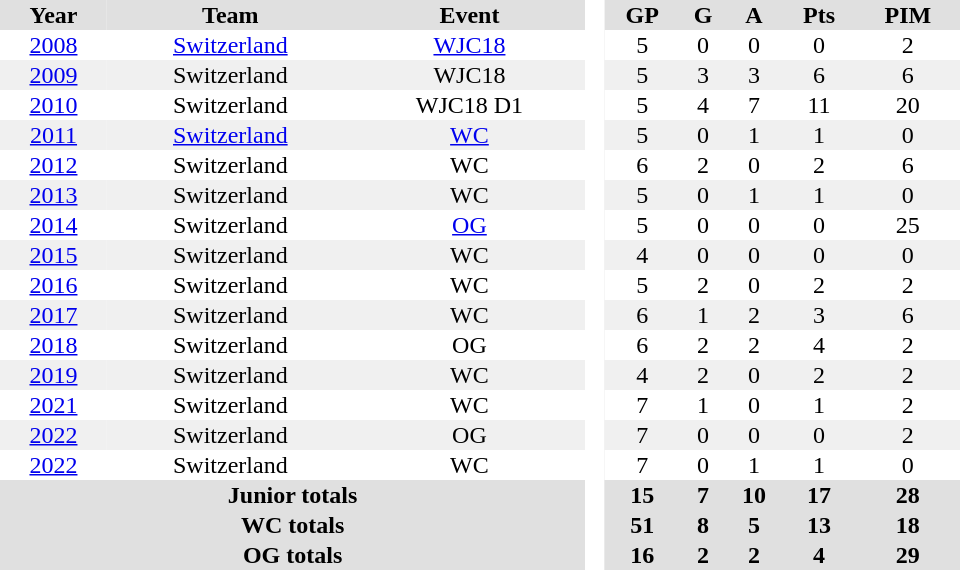<table border="0" cellpadding="1" cellspacing="0" style="text-align:center; width:40em">
<tr ALIGN="center" bgcolor="#e0e0e0">
<th>Year</th>
<th>Team</th>
<th>Event</th>
<th ALIGN="center" rowspan="99" bgcolor="#ffffff"> </th>
<th>GP</th>
<th>G</th>
<th>A</th>
<th>Pts</th>
<th>PIM</th>
</tr>
<tr>
<td><a href='#'>2008</a></td>
<td><a href='#'>Switzerland</a></td>
<td><a href='#'>WJC18</a></td>
<td>5</td>
<td>0</td>
<td>0</td>
<td>0</td>
<td>2</td>
</tr>
<tr bgcolor="#f0f0f0">
<td><a href='#'>2009</a></td>
<td>Switzerland</td>
<td>WJC18</td>
<td>5</td>
<td>3</td>
<td>3</td>
<td>6</td>
<td>6</td>
</tr>
<tr>
<td><a href='#'>2010</a></td>
<td>Switzerland</td>
<td>WJC18 D1</td>
<td>5</td>
<td>4</td>
<td>7</td>
<td>11</td>
<td>20</td>
</tr>
<tr bgcolor="#f0f0f0">
<td><a href='#'>2011</a></td>
<td><a href='#'>Switzerland</a></td>
<td><a href='#'>WC</a></td>
<td>5</td>
<td>0</td>
<td>1</td>
<td>1</td>
<td>0</td>
</tr>
<tr>
<td><a href='#'>2012</a></td>
<td>Switzerland</td>
<td>WC</td>
<td>6</td>
<td>2</td>
<td>0</td>
<td>2</td>
<td>6</td>
</tr>
<tr bgcolor="#f0f0f0">
<td><a href='#'>2013</a></td>
<td>Switzerland</td>
<td>WC</td>
<td>5</td>
<td>0</td>
<td>1</td>
<td>1</td>
<td>0</td>
</tr>
<tr>
<td><a href='#'>2014</a></td>
<td>Switzerland</td>
<td><a href='#'>OG</a></td>
<td>5</td>
<td>0</td>
<td>0</td>
<td>0</td>
<td>25</td>
</tr>
<tr bgcolor="#f0f0f0">
<td><a href='#'>2015</a></td>
<td>Switzerland</td>
<td>WC</td>
<td>4</td>
<td>0</td>
<td>0</td>
<td>0</td>
<td>0</td>
</tr>
<tr>
<td><a href='#'>2016</a></td>
<td>Switzerland</td>
<td>WC</td>
<td>5</td>
<td>2</td>
<td>0</td>
<td>2</td>
<td>2</td>
</tr>
<tr bgcolor="#f0f0f0">
<td><a href='#'>2017</a></td>
<td>Switzerland</td>
<td>WC</td>
<td>6</td>
<td>1</td>
<td>2</td>
<td>3</td>
<td>6</td>
</tr>
<tr>
<td><a href='#'>2018</a></td>
<td>Switzerland</td>
<td>OG</td>
<td>6</td>
<td>2</td>
<td>2</td>
<td>4</td>
<td>2</td>
</tr>
<tr bgcolor="#f0f0f0">
<td><a href='#'>2019</a></td>
<td>Switzerland</td>
<td>WC</td>
<td>4</td>
<td>2</td>
<td>0</td>
<td>2</td>
<td>2</td>
</tr>
<tr>
<td><a href='#'>2021</a></td>
<td>Switzerland</td>
<td>WC</td>
<td>7</td>
<td>1</td>
<td>0</td>
<td>1</td>
<td>2</td>
</tr>
<tr bgcolor="#f0f0f0">
<td><a href='#'>2022</a></td>
<td>Switzerland</td>
<td>OG</td>
<td>7</td>
<td>0</td>
<td>0</td>
<td>0</td>
<td>2</td>
</tr>
<tr>
<td><a href='#'>2022</a></td>
<td>Switzerland</td>
<td>WC</td>
<td>7</td>
<td>0</td>
<td>1</td>
<td>1</td>
<td>0</td>
</tr>
<tr bgcolor="#e0e0e0">
<th colspan="3">Junior totals</th>
<th>15</th>
<th>7</th>
<th>10</th>
<th>17</th>
<th>28</th>
</tr>
<tr bgcolor="#e0e0e0">
<th colspan="3">WC totals</th>
<th>51</th>
<th>8</th>
<th>5</th>
<th>13</th>
<th>18</th>
</tr>
<tr bgcolor="#e0e0e0">
<th colspan="3">OG totals</th>
<th>16</th>
<th>2</th>
<th>2</th>
<th>4</th>
<th>29</th>
</tr>
</table>
